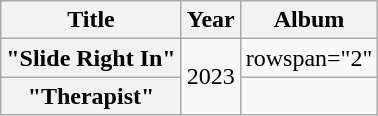<table class="wikitable plainrowheaders" style="text-align:center;">
<tr>
<th scope="col">Title</th>
<th scope="col">Year</th>
<th scope="col">Album</th>
</tr>
<tr>
<th scope="row">"Slide Right In"</th>
<td rowspan="2">2023</td>
<td>rowspan="2" </td>
</tr>
<tr>
<th scope="row">"Therapist"</th>
</tr>
</table>
